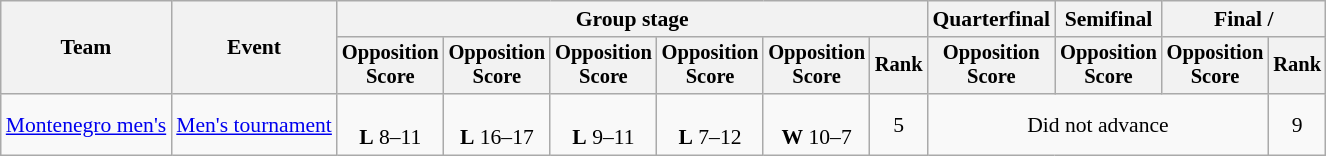<table class=wikitable style=font-size:90%;text-align:center>
<tr>
<th rowspan=2>Team</th>
<th rowspan=2>Event</th>
<th colspan=6>Group stage</th>
<th>Quarterfinal</th>
<th>Semifinal</th>
<th colspan=2>Final / </th>
</tr>
<tr style=font-size:95%>
<th>Opposition<br>Score</th>
<th>Opposition<br>Score</th>
<th>Opposition<br>Score</th>
<th>Opposition<br>Score</th>
<th>Opposition<br>Score</th>
<th>Rank</th>
<th>Opposition<br>Score</th>
<th>Opposition<br>Score</th>
<th>Opposition<br>Score</th>
<th>Rank</th>
</tr>
<tr>
<td align=left><a href='#'>Montenegro men's</a></td>
<td align=left><a href='#'>Men's tournament</a></td>
<td><br><strong>L</strong> 8–11</td>
<td><br><strong>L</strong> 16–17</td>
<td><br><strong>L</strong> 9–11</td>
<td><br><strong>L</strong> 7–12</td>
<td><br><strong>W</strong> 10–7</td>
<td>5</td>
<td colspan=3>Did not advance</td>
<td>9</td>
</tr>
</table>
